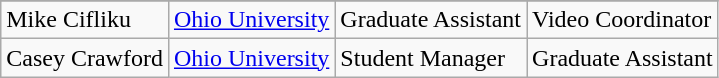<table class="wikitable sortable" border="1">
<tr align=center>
</tr>
<tr>
<td>Mike Cifliku</td>
<td><a href='#'>Ohio University</a></td>
<td>Graduate Assistant</td>
<td>Video Coordinator</td>
</tr>
<tr>
<td>Casey Crawford</td>
<td><a href='#'>Ohio University</a></td>
<td>Student Manager</td>
<td>Graduate Assistant</td>
</tr>
</table>
